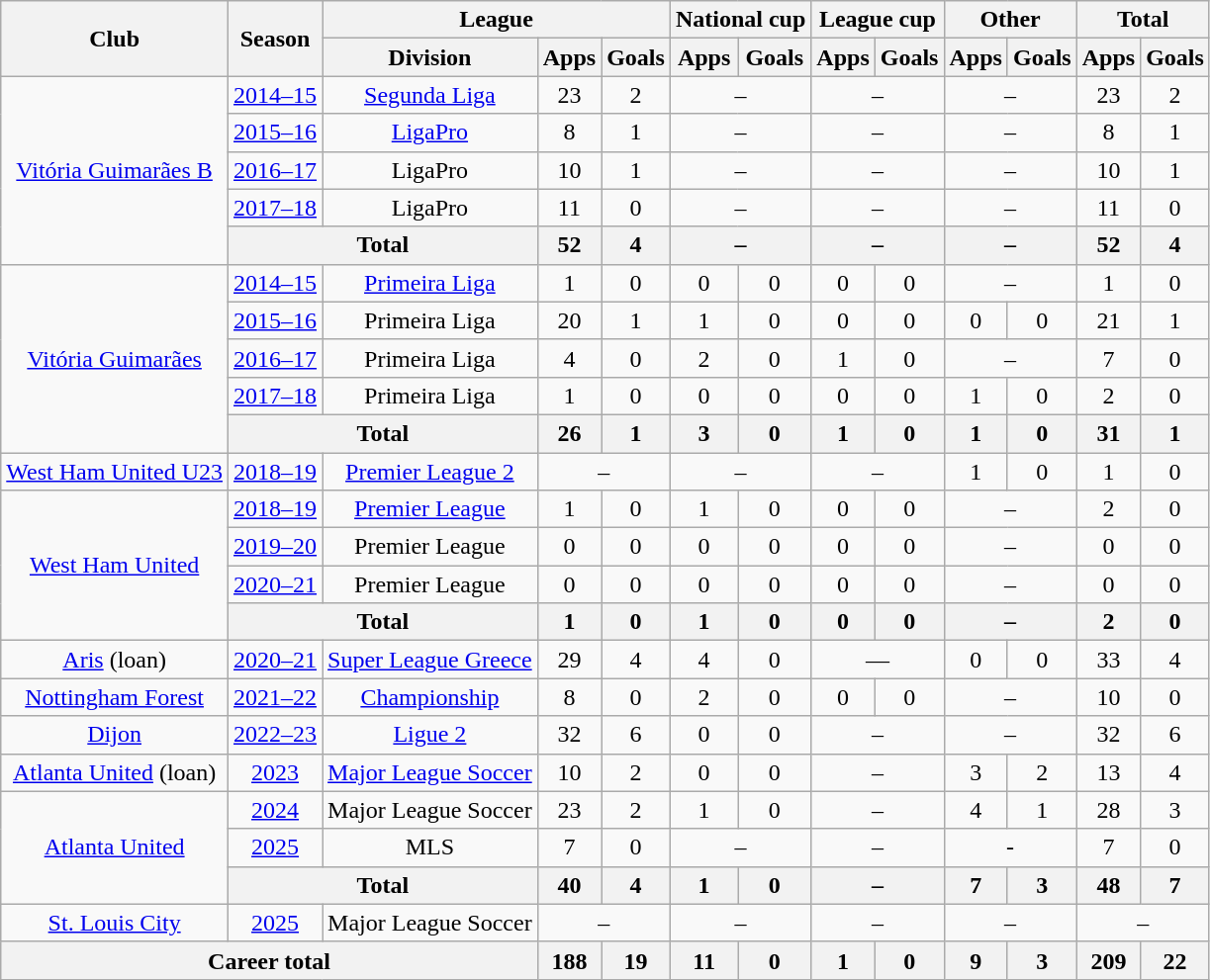<table class=wikitable style=text-align:center>
<tr>
<th rowspan=2>Club</th>
<th rowspan=2>Season</th>
<th colspan=3>League</th>
<th colspan=2>National cup</th>
<th colspan=2>League cup</th>
<th colspan=2>Other</th>
<th colspan=2>Total</th>
</tr>
<tr>
<th>Division</th>
<th>Apps</th>
<th>Goals</th>
<th>Apps</th>
<th>Goals</th>
<th>Apps</th>
<th>Goals</th>
<th>Apps</th>
<th>Goals</th>
<th>Apps</th>
<th>Goals</th>
</tr>
<tr>
<td rowspan="5"><a href='#'>Vitória Guimarães B</a></td>
<td><a href='#'>2014–15</a></td>
<td><a href='#'>Segunda Liga</a></td>
<td>23</td>
<td>2</td>
<td colspan="2">–</td>
<td colspan="2">–</td>
<td colspan="2">–</td>
<td>23</td>
<td>2</td>
</tr>
<tr>
<td><a href='#'>2015–16</a></td>
<td><a href='#'>LigaPro</a></td>
<td>8</td>
<td>1</td>
<td colspan="2">–</td>
<td colspan="2">–</td>
<td colspan="2">–</td>
<td>8</td>
<td>1</td>
</tr>
<tr>
<td><a href='#'>2016–17</a></td>
<td>LigaPro</td>
<td>10</td>
<td>1</td>
<td colspan="2">–</td>
<td colspan="2">–</td>
<td colspan="2">–</td>
<td>10</td>
<td>1</td>
</tr>
<tr>
<td><a href='#'>2017–18</a></td>
<td>LigaPro</td>
<td>11</td>
<td>0</td>
<td colspan="2">–</td>
<td colspan="2">–</td>
<td colspan="2">–</td>
<td>11</td>
<td>0</td>
</tr>
<tr>
<th colspan="2">Total</th>
<th>52</th>
<th>4</th>
<th colspan="2">–</th>
<th colspan="2">–</th>
<th colspan="2">–</th>
<th>52</th>
<th>4</th>
</tr>
<tr>
<td rowspan="5"><a href='#'>Vitória Guimarães</a></td>
<td><a href='#'>2014–15</a></td>
<td><a href='#'>Primeira Liga</a></td>
<td>1</td>
<td>0</td>
<td>0</td>
<td>0</td>
<td>0</td>
<td>0</td>
<td colspan="2">–</td>
<td>1</td>
<td>0</td>
</tr>
<tr>
<td><a href='#'>2015–16</a></td>
<td>Primeira Liga</td>
<td>20</td>
<td>1</td>
<td>1</td>
<td>0</td>
<td>0</td>
<td>0</td>
<td>0</td>
<td>0</td>
<td>21</td>
<td>1</td>
</tr>
<tr>
<td><a href='#'>2016–17</a></td>
<td>Primeira Liga</td>
<td>4</td>
<td>0</td>
<td>2</td>
<td>0</td>
<td>1</td>
<td>0</td>
<td colspan="2">–</td>
<td>7</td>
<td>0</td>
</tr>
<tr>
<td><a href='#'>2017–18</a></td>
<td>Primeira Liga</td>
<td>1</td>
<td>0</td>
<td>0</td>
<td>0</td>
<td>0</td>
<td>0</td>
<td>1</td>
<td>0</td>
<td>2</td>
<td>0</td>
</tr>
<tr>
<th colspan="2">Total</th>
<th>26</th>
<th>1</th>
<th>3</th>
<th>0</th>
<th>1</th>
<th>0</th>
<th>1</th>
<th>0</th>
<th>31</th>
<th>1</th>
</tr>
<tr>
<td><a href='#'>West Ham United U23</a></td>
<td><a href='#'>2018–19</a></td>
<td><a href='#'>Premier League 2</a></td>
<td colspan="2">–</td>
<td colspan="2">–</td>
<td colspan="2">–</td>
<td>1</td>
<td>0</td>
<td>1</td>
<td>0</td>
</tr>
<tr>
<td rowspan="4"><a href='#'>West Ham United</a></td>
<td><a href='#'>2018–19</a></td>
<td><a href='#'>Premier League</a></td>
<td>1</td>
<td>0</td>
<td>1</td>
<td>0</td>
<td>0</td>
<td>0</td>
<td colspan="2">–</td>
<td>2</td>
<td>0</td>
</tr>
<tr>
<td><a href='#'>2019–20</a></td>
<td>Premier League</td>
<td>0</td>
<td>0</td>
<td>0</td>
<td>0</td>
<td>0</td>
<td>0</td>
<td colspan="2">–</td>
<td>0</td>
<td>0</td>
</tr>
<tr>
<td><a href='#'>2020–21</a></td>
<td>Premier League</td>
<td>0</td>
<td>0</td>
<td>0</td>
<td>0</td>
<td>0</td>
<td>0</td>
<td colspan="2">–</td>
<td>0</td>
<td>0</td>
</tr>
<tr>
<th colspan="2">Total</th>
<th>1</th>
<th>0</th>
<th>1</th>
<th>0</th>
<th>0</th>
<th>0</th>
<th colspan="2">–</th>
<th>2</th>
<th>0</th>
</tr>
<tr>
<td><a href='#'>Aris</a> (loan)</td>
<td><a href='#'>2020–21</a></td>
<td><a href='#'>Super League Greece</a></td>
<td>29</td>
<td>4</td>
<td>4</td>
<td>0</td>
<td colspan=2>—</td>
<td>0</td>
<td>0</td>
<td>33</td>
<td>4</td>
</tr>
<tr>
<td><a href='#'>Nottingham Forest</a></td>
<td><a href='#'>2021–22</a></td>
<td><a href='#'>Championship</a></td>
<td>8</td>
<td>0</td>
<td>2</td>
<td>0</td>
<td>0</td>
<td>0</td>
<td colspan="2">–</td>
<td>10</td>
<td>0</td>
</tr>
<tr>
<td><a href='#'>Dijon</a></td>
<td><a href='#'>2022–23</a></td>
<td><a href='#'>Ligue 2</a></td>
<td>32</td>
<td>6</td>
<td>0</td>
<td>0</td>
<td colspan="2">–</td>
<td colspan="2">–</td>
<td>32</td>
<td>6</td>
</tr>
<tr>
<td><a href='#'>Atlanta United</a> (loan)</td>
<td><a href='#'>2023</a></td>
<td><a href='#'>Major League Soccer</a></td>
<td>10</td>
<td>2</td>
<td>0</td>
<td>0</td>
<td colspan="2">–</td>
<td>3</td>
<td>2</td>
<td>13</td>
<td>4</td>
</tr>
<tr>
<td rowspan="3"><a href='#'>Atlanta United</a></td>
<td><a href='#'>2024</a></td>
<td>Major League Soccer</td>
<td>23</td>
<td>2</td>
<td>1</td>
<td>0</td>
<td colspan="2">–</td>
<td>4</td>
<td>1</td>
<td>28</td>
<td>3</td>
</tr>
<tr>
<td><a href='#'>2025</a></td>
<td>MLS</td>
<td>7</td>
<td>0</td>
<td colspan="2">–</td>
<td colspan="2">–</td>
<td colspan="2">-</td>
<td>7</td>
<td>0</td>
</tr>
<tr>
<th colspan="2">Total</th>
<th>40</th>
<th>4</th>
<th>1</th>
<th>0</th>
<th colspan="2">–</th>
<th>7</th>
<th>3</th>
<th>48</th>
<th>7</th>
</tr>
<tr>
<td><a href='#'>St. Louis City</a></td>
<td><a href='#'>2025</a></td>
<td>Major League Soccer</td>
<td colspan="2">–</td>
<td colspan="2">–</td>
<td colspan="2">–</td>
<td colspan="2">–</td>
<td colspan="2">–</td>
</tr>
<tr>
<th colspan="3">Career total</th>
<th>188</th>
<th>19</th>
<th>11</th>
<th>0</th>
<th>1</th>
<th>0</th>
<th>9</th>
<th>3</th>
<th>209</th>
<th>22</th>
</tr>
</table>
